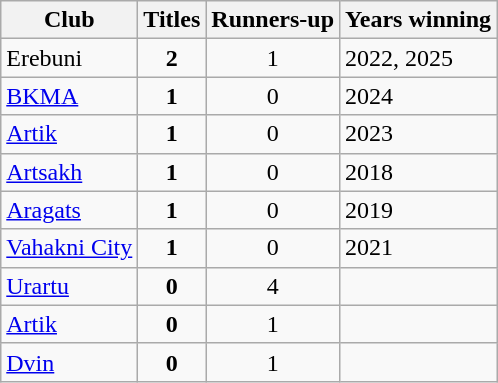<table class="wikitable">
<tr>
<th>Club</th>
<th>Titles</th>
<th>Runners-up</th>
<th>Years winning</th>
</tr>
<tr>
<td>Erebuni</td>
<td align=center><strong>2</strong></td>
<td align=center>1</td>
<td>2022, 2025</td>
</tr>
<tr>
<td><a href='#'>BKMA</a></td>
<td align=center><strong>1</strong></td>
<td align=center>0</td>
<td>2024</td>
</tr>
<tr>
<td><a href='#'>Artik</a></td>
<td align=center><strong>1</strong></td>
<td align=center>0</td>
<td>2023</td>
</tr>
<tr>
<td><a href='#'>Artsakh</a></td>
<td align=center><strong>1</strong></td>
<td align=center>0</td>
<td>2018</td>
</tr>
<tr>
<td><a href='#'>Aragats</a></td>
<td align=center><strong>1</strong></td>
<td align=center>0</td>
<td>2019</td>
</tr>
<tr>
<td><a href='#'>Vahakni City</a></td>
<td align=center><strong>1</strong></td>
<td align=center>0</td>
<td>2021</td>
</tr>
<tr>
<td><a href='#'>Urartu</a></td>
<td align=center><strong>0</strong></td>
<td align=center>4</td>
<td></td>
</tr>
<tr>
<td><a href='#'>Artik</a></td>
<td align=center><strong>0</strong></td>
<td align=center>1</td>
<td></td>
</tr>
<tr>
<td><a href='#'>Dvin</a></td>
<td align=center><strong>0</strong></td>
<td align=center>1</td>
<td></td>
</tr>
</table>
